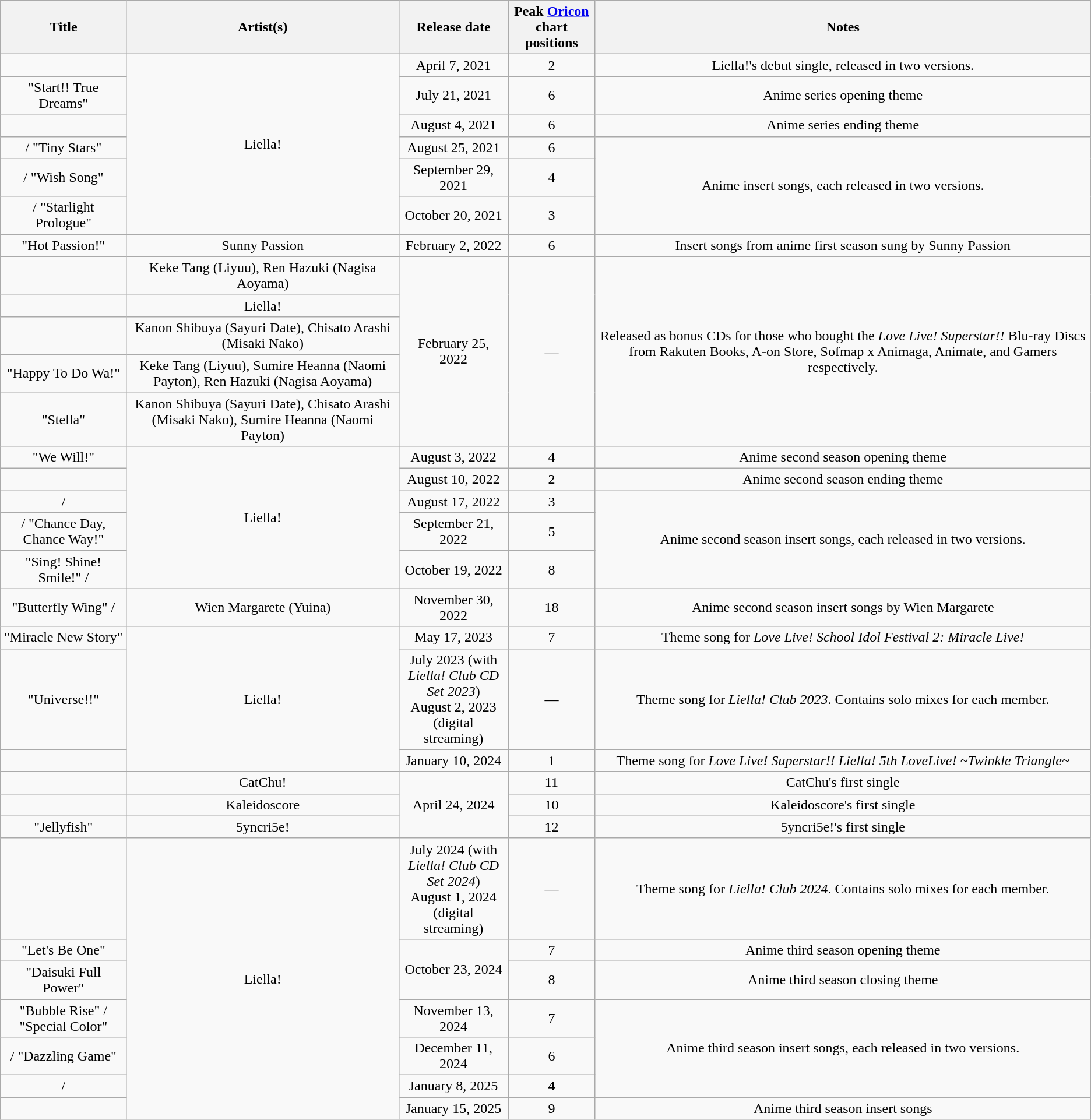<table class="wikitable sortable plainrowheaders" style="text-align:center;">
<tr>
<th scope="col" rowspan="1">Title</th>
<th scope="col" rowspan="1" width="25%">Artist(s)</th>
<th scope="col" colspan="1" width="10%">Release date</th>
<th scope="col" rowspan="1" width="8%">Peak <a href='#'>Oricon</a><br>chart positions</th>
<th>Notes<br></th>
</tr>
<tr>
<td></td>
<td rowspan="6">Liella!</td>
<td>April 7, 2021</td>
<td>2</td>
<td>Liella!'s debut single, released in two versions.</td>
</tr>
<tr>
<td>"Start!! True Dreams"</td>
<td>July 21, 2021</td>
<td>6</td>
<td>Anime series opening theme</td>
</tr>
<tr>
<td></td>
<td>August 4, 2021</td>
<td>6</td>
<td>Anime series ending theme</td>
</tr>
<tr>
<td> / "Tiny Stars"</td>
<td>August 25, 2021</td>
<td>6</td>
<td rowspan="3">Anime insert songs, each released in two versions.</td>
</tr>
<tr>
<td> / "Wish Song"</td>
<td>September 29, 2021</td>
<td>4</td>
</tr>
<tr>
<td> / "Starlight Prologue"</td>
<td>October 20, 2021</td>
<td>3</td>
</tr>
<tr>
<td>"Hot Passion!"</td>
<td>Sunny Passion</td>
<td>February 2, 2022</td>
<td>6</td>
<td>Insert songs from anime first season sung by Sunny Passion</td>
</tr>
<tr>
<td></td>
<td>Keke Tang (Liyuu), Ren Hazuki (Nagisa Aoyama)</td>
<td rowspan="5">February 25, 2022</td>
<td rowspan="5">—</td>
<td rowspan="5">Released as bonus CDs for those who bought the <em>Love Live! Superstar!!</em> Blu-ray Discs from Rakuten Books, A-on Store, Sofmap x Animaga, Animate, and Gamers respectively.</td>
</tr>
<tr>
<td></td>
<td>Liella!</td>
</tr>
<tr>
<td></td>
<td>Kanon Shibuya (Sayuri Date), Chisato Arashi (Misaki Nako)</td>
</tr>
<tr>
<td>"Happy To Do Wa!"</td>
<td>Keke Tang (Liyuu), Sumire Heanna (Naomi Payton), Ren Hazuki (Nagisa Aoyama)</td>
</tr>
<tr>
<td>"Stella"</td>
<td>Kanon Shibuya (Sayuri Date), Chisato Arashi (Misaki Nako), Sumire Heanna (Naomi Payton)</td>
</tr>
<tr>
<td>"We Will!"</td>
<td rowspan="5">Liella!</td>
<td>August 3, 2022</td>
<td>4</td>
<td>Anime second season opening theme</td>
</tr>
<tr>
<td></td>
<td>August 10, 2022</td>
<td>2</td>
<td>Anime second season ending theme</td>
</tr>
<tr>
<td> / </td>
<td>August 17, 2022</td>
<td>3</td>
<td rowspan="3">Anime second season insert songs, each released in two versions.</td>
</tr>
<tr>
<td> / "Chance Day, Chance Way!"</td>
<td>September 21, 2022</td>
<td>5</td>
</tr>
<tr>
<td>"Sing! Shine! Smile!" / </td>
<td>October 19, 2022</td>
<td>8</td>
</tr>
<tr>
<td>"Butterfly Wing" / </td>
<td>Wien Margarete (Yuina)</td>
<td>November 30, 2022</td>
<td>18</td>
<td>Anime second season insert songs by Wien Margarete</td>
</tr>
<tr>
<td>"Miracle New Story"</td>
<td rowspan="3">Liella!</td>
<td>May 17, 2023</td>
<td>7</td>
<td>Theme song for <em>Love Live! School Idol Festival 2: Miracle Live!</em></td>
</tr>
<tr>
<td>"Universe!!"</td>
<td>July 2023 (with <em>Liella! Club CD Set 2023</em>) <br>August 2, 2023 (digital streaming)</td>
<td>—</td>
<td>Theme song for <em>Liella! Club 2023</em>. Contains solo mixes for each member.</td>
</tr>
<tr>
<td></td>
<td>January 10, 2024</td>
<td>1</td>
<td>Theme song for <em>Love Live! Superstar!! Liella! 5th LoveLive! ~Twinkle Triangle~</em></td>
</tr>
<tr>
<td></td>
<td>CatChu!</td>
<td rowspan="3">April 24, 2024</td>
<td>11</td>
<td>CatChu's first single</td>
</tr>
<tr>
<td></td>
<td>Kaleidoscore</td>
<td>10</td>
<td>Kaleidoscore's first single</td>
</tr>
<tr>
<td>"Jellyfish"</td>
<td>5yncri5e!</td>
<td>12</td>
<td>5yncri5e!'s first single</td>
</tr>
<tr>
<td></td>
<td rowspan="7">Liella!</td>
<td>July 2024 (with <em>Liella! Club CD Set 2024</em>) <br>August 1, 2024 (digital streaming)</td>
<td>—</td>
<td>Theme song for <em>Liella! Club 2024</em>. Contains solo mixes for each member.</td>
</tr>
<tr>
<td>"Let's Be One"</td>
<td rowspan="2">October 23, 2024</td>
<td>7</td>
<td>Anime third season opening theme</td>
</tr>
<tr>
<td>"Daisuki Full Power"</td>
<td>8</td>
<td>Anime third season closing theme</td>
</tr>
<tr>
<td>"Bubble Rise" / "Special Color"</td>
<td>November 13, 2024</td>
<td>7</td>
<td rowspan="3">Anime third season insert songs, each released in two versions.</td>
</tr>
<tr>
<td> / "Dazzling Game"</td>
<td>December 11, 2024</td>
<td>6</td>
</tr>
<tr>
<td> / </td>
<td>January 8, 2025</td>
<td>4</td>
</tr>
<tr>
<td></td>
<td>January 15, 2025</td>
<td>9</td>
<td>Anime third season insert songs</td>
</tr>
</table>
